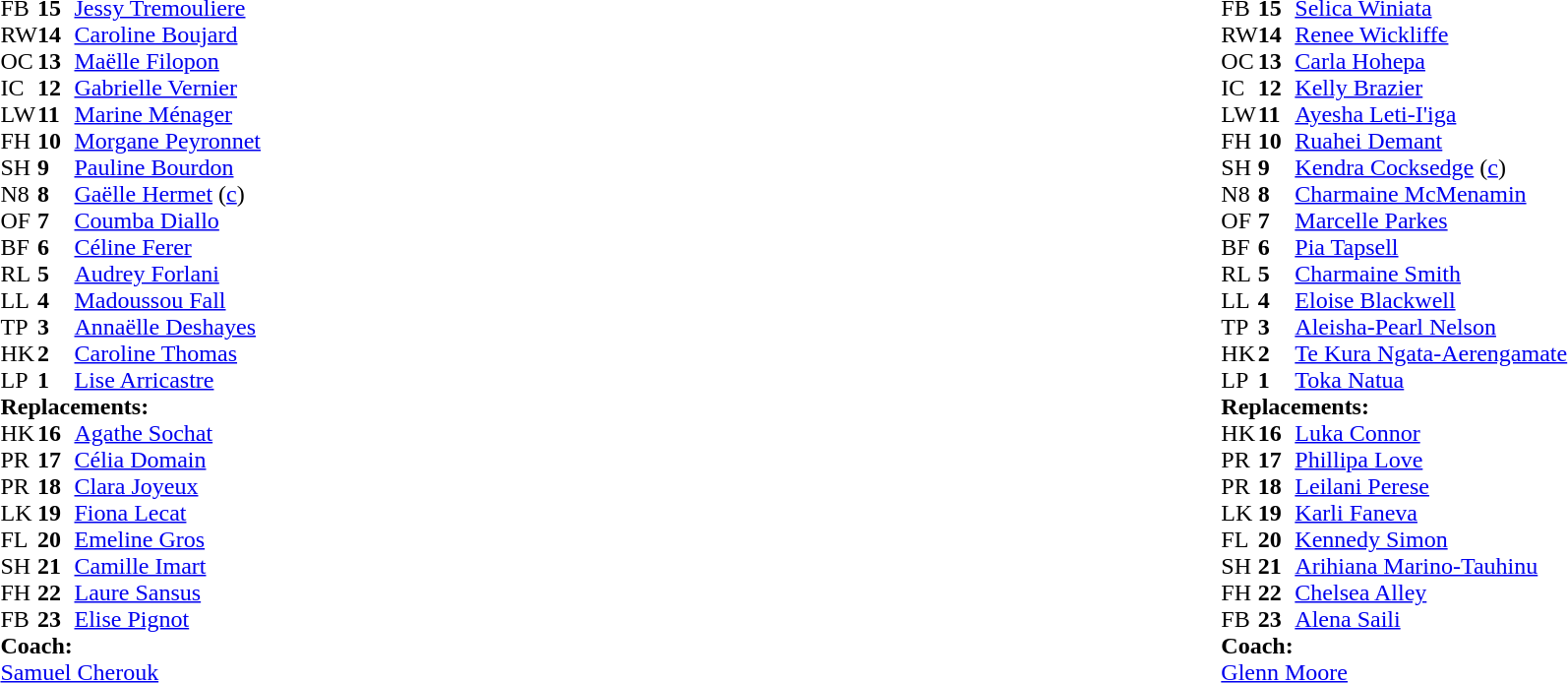<table style="width:100%">
<tr>
<td style="vertical-align:top; width:50%"><br><table cellspacing="0" cellpadding="0">
<tr>
<th width="25"></th>
<th width="25"></th>
</tr>
<tr>
<td>FB</td>
<td><strong>15</strong></td>
<td><a href='#'>Jessy Tremouliere</a></td>
</tr>
<tr>
<td>RW</td>
<td><strong>14</strong></td>
<td><a href='#'>Caroline Boujard</a></td>
</tr>
<tr>
<td>OC</td>
<td><strong>13</strong></td>
<td><a href='#'>Maëlle Filopon</a></td>
<td></td>
<td></td>
<td></td>
<td></td>
<td></td>
<td></td>
</tr>
<tr>
<td>IC</td>
<td><strong>12</strong></td>
<td><a href='#'>Gabrielle Vernier</a></td>
<td></td>
<td></td>
</tr>
<tr>
<td>LW</td>
<td><strong>11</strong></td>
<td><a href='#'>Marine Ménager</a></td>
<td></td>
<td></td>
</tr>
<tr>
<td>FH</td>
<td><strong>10</strong></td>
<td><a href='#'>Morgane Peyronnet</a></td>
</tr>
<tr>
<td>SH</td>
<td><strong>9</strong></td>
<td><a href='#'>Pauline Bourdon</a></td>
<td></td>
<td></td>
</tr>
<tr>
<td>N8</td>
<td><strong>8</strong></td>
<td><a href='#'>Gaëlle Hermet</a> (<a href='#'>c</a>)</td>
<td></td>
<td></td>
</tr>
<tr>
<td>OF</td>
<td><strong>7</strong></td>
<td><a href='#'>Coumba Diallo</a></td>
<td></td>
<td></td>
</tr>
<tr>
<td>BF</td>
<td><strong>6</strong></td>
<td><a href='#'>Céline Ferer</a></td>
</tr>
<tr>
<td>RL</td>
<td><strong>5</strong></td>
<td><a href='#'>Audrey Forlani</a></td>
<td></td>
<td></td>
</tr>
<tr>
<td>LL</td>
<td><strong>4</strong></td>
<td><a href='#'>Madoussou Fall</a></td>
<td></td>
<td></td>
</tr>
<tr>
<td>TP</td>
<td><strong>3</strong></td>
<td><a href='#'>Annaëlle Deshayes</a></td>
<td></td>
<td></td>
</tr>
<tr>
<td>HK</td>
<td><strong>2</strong></td>
<td><a href='#'>Caroline Thomas</a></td>
<td></td>
<td></td>
</tr>
<tr>
<td>LP</td>
<td><strong>1</strong></td>
<td><a href='#'>Lise Arricastre</a></td>
<td></td>
<td></td>
<td></td>
<td></td>
</tr>
<tr>
<td colspan=3><strong>Replacements:</strong></td>
</tr>
<tr>
<td>HK</td>
<td><strong>16</strong></td>
<td><a href='#'>Agathe Sochat</a></td>
<td></td>
<td></td>
</tr>
<tr>
<td>PR</td>
<td><strong>17</strong></td>
<td><a href='#'>Célia Domain</a></td>
<td></td>
<td></td>
</tr>
<tr>
<td>PR</td>
<td><strong>18</strong></td>
<td><a href='#'>Clara Joyeux</a></td>
<td></td>
<td></td>
<td></td>
<td></td>
</tr>
<tr>
<td>LK</td>
<td><strong>19</strong></td>
<td><a href='#'>Fiona Lecat</a></td>
<td></td>
<td></td>
</tr>
<tr>
<td>FL</td>
<td><strong>20</strong></td>
<td><a href='#'>Emeline Gros</a></td>
<td></td>
<td></td>
</tr>
<tr>
<td>SH</td>
<td><strong>21</strong></td>
<td><a href='#'>Camille Imart</a></td>
<td></td>
<td></td>
</tr>
<tr>
<td>FH</td>
<td><strong>22</strong></td>
<td><a href='#'>Laure Sansus</a></td>
<td></td>
<td></td>
</tr>
<tr>
<td>FB</td>
<td><strong>23</strong></td>
<td><a href='#'>Elise Pignot</a></td>
<td></td>
<td></td>
<td></td>
<td></td>
<td></td>
<td></td>
</tr>
<tr>
<td colspan=3><strong>Coach:</strong></td>
</tr>
<tr>
<td colspan="4"> <a href='#'>Samuel Cherouk</a></td>
</tr>
</table>
</td>
<td style="vertical-align:top; width:50%"><br><table cellspacing="0" cellpadding="0" style="margin:auto">
<tr>
<th width="25"></th>
<th width="25"></th>
</tr>
<tr>
<td>FB</td>
<td><strong>15</strong></td>
<td><a href='#'>Selica Winiata</a></td>
</tr>
<tr>
<td>RW</td>
<td><strong>14</strong></td>
<td><a href='#'>Renee Wickliffe</a></td>
</tr>
<tr>
<td>OC</td>
<td><strong>13</strong></td>
<td><a href='#'>Carla Hohepa</a></td>
</tr>
<tr>
<td>IC</td>
<td><strong>12</strong></td>
<td><a href='#'>Kelly Brazier</a></td>
</tr>
<tr>
<td>LW</td>
<td><strong>11</strong></td>
<td><a href='#'>Ayesha Leti-I'iga</a></td>
</tr>
<tr>
<td>FH</td>
<td><strong>10</strong></td>
<td><a href='#'>Ruahei Demant</a></td>
<td></td>
<td></td>
</tr>
<tr>
<td>SH</td>
<td><strong>9</strong></td>
<td><a href='#'>Kendra Cocksedge</a> (<a href='#'>c</a>)</td>
<td></td>
<td></td>
</tr>
<tr>
<td>N8</td>
<td><strong>8</strong></td>
<td><a href='#'>Charmaine McMenamin</a></td>
</tr>
<tr>
<td>OF</td>
<td><strong>7</strong></td>
<td><a href='#'>Marcelle Parkes</a></td>
<td></td>
<td></td>
</tr>
<tr>
<td>BF</td>
<td><strong>6</strong></td>
<td><a href='#'>Pia Tapsell</a></td>
</tr>
<tr>
<td>RL</td>
<td><strong>5</strong></td>
<td><a href='#'>Charmaine Smith</a></td>
</tr>
<tr>
<td>LL</td>
<td><strong>4</strong></td>
<td><a href='#'>Eloise Blackwell</a></td>
</tr>
<tr>
<td>TP</td>
<td><strong>3</strong></td>
<td><a href='#'>Aleisha-Pearl Nelson</a></td>
<td></td>
<td></td>
</tr>
<tr>
<td>HK</td>
<td><strong>2</strong></td>
<td><a href='#'>Te Kura Ngata-Aerengamate</a></td>
<td></td>
<td></td>
</tr>
<tr>
<td>LP</td>
<td><strong>1</strong></td>
<td><a href='#'>Toka Natua</a></td>
<td></td>
<td></td>
</tr>
<tr>
<td colspan=3><strong>Replacements:</strong></td>
</tr>
<tr>
<td>HK</td>
<td><strong>16</strong></td>
<td><a href='#'>Luka Connor</a></td>
<td></td>
<td></td>
</tr>
<tr>
<td>PR</td>
<td><strong>17</strong></td>
<td><a href='#'>Phillipa Love</a></td>
<td></td>
<td></td>
</tr>
<tr>
<td>PR</td>
<td><strong>18</strong></td>
<td><a href='#'>Leilani Perese</a></td>
<td></td>
<td></td>
</tr>
<tr>
<td>LK</td>
<td><strong>19</strong></td>
<td><a href='#'>Karli Faneva</a></td>
</tr>
<tr>
<td>FL</td>
<td><strong>20</strong></td>
<td><a href='#'>Kennedy Simon</a></td>
<td></td>
<td></td>
</tr>
<tr>
<td>SH</td>
<td><strong>21</strong></td>
<td><a href='#'>Arihiana Marino-Tauhinu</a></td>
<td></td>
<td></td>
</tr>
<tr>
<td>FH</td>
<td><strong>22</strong></td>
<td><a href='#'>Chelsea Alley</a></td>
<td></td>
<td></td>
</tr>
<tr>
<td>FB</td>
<td><strong>23</strong></td>
<td><a href='#'>Alena Saili</a></td>
</tr>
<tr>
<td colspan=3><strong>Coach:</strong></td>
</tr>
<tr>
<td colspan="4"> <a href='#'>Glenn Moore</a></td>
</tr>
</table>
</td>
</tr>
</table>
